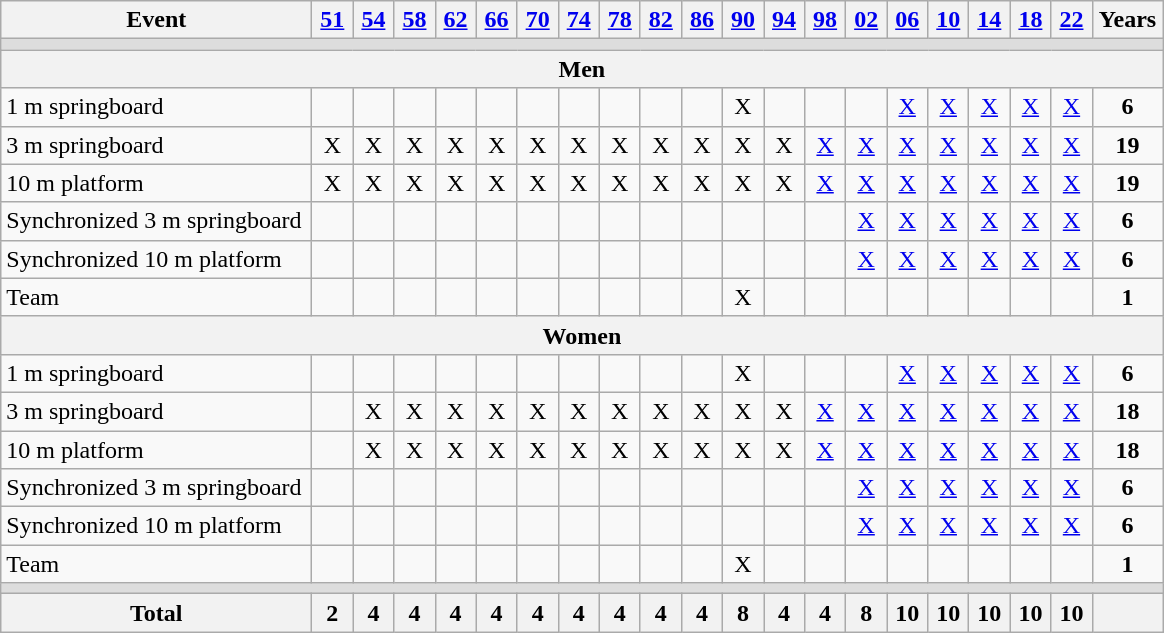<table class="wikitable" style="text-align:center">
<tr>
<th width="200">Event</th>
<th width=20><a href='#'>51</a></th>
<th width=20><a href='#'>54</a></th>
<th width=20><a href='#'>58</a></th>
<th width=20><a href='#'>62</a></th>
<th width=20><a href='#'>66</a></th>
<th width=20><a href='#'>70</a></th>
<th width=20><a href='#'>74</a></th>
<th width=20><a href='#'>78</a></th>
<th width=20><a href='#'>82</a></th>
<th width=20><a href='#'>86</a></th>
<th width=20><a href='#'>90</a></th>
<th width=20><a href='#'>94</a></th>
<th width=20><a href='#'>98</a></th>
<th width=20><a href='#'>02</a></th>
<th width=20><a href='#'>06</a></th>
<th width=20><a href='#'>10</a></th>
<th width=20><a href='#'>14</a></th>
<th width=20><a href='#'>18</a></th>
<th width=20><a href='#'>22</a></th>
<th width=40>Years</th>
</tr>
<tr bgcolor=#DDDDDD>
<td colspan=21></td>
</tr>
<tr>
<th colspan=21>Men</th>
</tr>
<tr>
<td align=left>1 m springboard</td>
<td></td>
<td></td>
<td></td>
<td></td>
<td></td>
<td></td>
<td></td>
<td></td>
<td></td>
<td></td>
<td>X</td>
<td></td>
<td></td>
<td></td>
<td><a href='#'>X</a></td>
<td><a href='#'>X</a></td>
<td><a href='#'>X</a></td>
<td><a href='#'>X</a></td>
<td><a href='#'>X</a></td>
<td><strong>6</strong></td>
</tr>
<tr>
<td align=left>3 m springboard</td>
<td>X</td>
<td>X</td>
<td>X</td>
<td>X</td>
<td>X</td>
<td>X</td>
<td>X</td>
<td>X</td>
<td>X</td>
<td>X</td>
<td>X</td>
<td>X</td>
<td><a href='#'>X</a></td>
<td><a href='#'>X</a></td>
<td><a href='#'>X</a></td>
<td><a href='#'>X</a></td>
<td><a href='#'>X</a></td>
<td><a href='#'>X</a></td>
<td><a href='#'>X</a></td>
<td><strong>19</strong></td>
</tr>
<tr>
<td align=left>10 m platform</td>
<td>X</td>
<td>X</td>
<td>X</td>
<td>X</td>
<td>X</td>
<td>X</td>
<td>X</td>
<td>X</td>
<td>X</td>
<td>X</td>
<td>X</td>
<td>X</td>
<td><a href='#'>X</a></td>
<td><a href='#'>X</a></td>
<td><a href='#'>X</a></td>
<td><a href='#'>X</a></td>
<td><a href='#'>X</a></td>
<td><a href='#'>X</a></td>
<td><a href='#'>X</a></td>
<td><strong>19</strong></td>
</tr>
<tr>
<td align=left>Synchronized 3 m springboard</td>
<td></td>
<td></td>
<td></td>
<td></td>
<td></td>
<td></td>
<td></td>
<td></td>
<td></td>
<td></td>
<td></td>
<td></td>
<td></td>
<td><a href='#'>X</a></td>
<td><a href='#'>X</a></td>
<td><a href='#'>X</a></td>
<td><a href='#'>X</a></td>
<td><a href='#'>X</a></td>
<td><a href='#'>X</a></td>
<td><strong>6</strong></td>
</tr>
<tr>
<td align=left>Synchronized 10 m platform</td>
<td></td>
<td></td>
<td></td>
<td></td>
<td></td>
<td></td>
<td></td>
<td></td>
<td></td>
<td></td>
<td></td>
<td></td>
<td></td>
<td><a href='#'>X</a></td>
<td><a href='#'>X</a></td>
<td><a href='#'>X</a></td>
<td><a href='#'>X</a></td>
<td><a href='#'>X</a></td>
<td><a href='#'>X</a></td>
<td><strong>6</strong></td>
</tr>
<tr>
<td align=left>Team</td>
<td></td>
<td></td>
<td></td>
<td></td>
<td></td>
<td></td>
<td></td>
<td></td>
<td></td>
<td></td>
<td>X</td>
<td></td>
<td></td>
<td></td>
<td></td>
<td></td>
<td></td>
<td></td>
<td></td>
<td><strong>1</strong></td>
</tr>
<tr>
<th colspan=21>Women</th>
</tr>
<tr>
<td align=left>1 m springboard</td>
<td></td>
<td></td>
<td></td>
<td></td>
<td></td>
<td></td>
<td></td>
<td></td>
<td></td>
<td></td>
<td>X</td>
<td></td>
<td></td>
<td></td>
<td><a href='#'>X</a></td>
<td><a href='#'>X</a></td>
<td><a href='#'>X</a></td>
<td><a href='#'>X</a></td>
<td><a href='#'>X</a></td>
<td><strong>6</strong></td>
</tr>
<tr>
<td align=left>3 m springboard</td>
<td></td>
<td>X</td>
<td>X</td>
<td>X</td>
<td>X</td>
<td>X</td>
<td>X</td>
<td>X</td>
<td>X</td>
<td>X</td>
<td>X</td>
<td>X</td>
<td><a href='#'>X</a></td>
<td><a href='#'>X</a></td>
<td><a href='#'>X</a></td>
<td><a href='#'>X</a></td>
<td><a href='#'>X</a></td>
<td><a href='#'>X</a></td>
<td><a href='#'>X</a></td>
<td><strong>18</strong></td>
</tr>
<tr>
<td align=left>10 m platform</td>
<td></td>
<td>X</td>
<td>X</td>
<td>X</td>
<td>X</td>
<td>X</td>
<td>X</td>
<td>X</td>
<td>X</td>
<td>X</td>
<td>X</td>
<td>X</td>
<td><a href='#'>X</a></td>
<td><a href='#'>X</a></td>
<td><a href='#'>X</a></td>
<td><a href='#'>X</a></td>
<td><a href='#'>X</a></td>
<td><a href='#'>X</a></td>
<td><a href='#'>X</a></td>
<td><strong>18</strong></td>
</tr>
<tr>
<td align=left>Synchronized 3 m springboard</td>
<td></td>
<td></td>
<td></td>
<td></td>
<td></td>
<td></td>
<td></td>
<td></td>
<td></td>
<td></td>
<td></td>
<td></td>
<td></td>
<td><a href='#'>X</a></td>
<td><a href='#'>X</a></td>
<td><a href='#'>X</a></td>
<td><a href='#'>X</a></td>
<td><a href='#'>X</a></td>
<td><a href='#'>X</a></td>
<td><strong>6</strong></td>
</tr>
<tr>
<td align=left>Synchronized 10 m platform</td>
<td></td>
<td></td>
<td></td>
<td></td>
<td></td>
<td></td>
<td></td>
<td></td>
<td></td>
<td></td>
<td></td>
<td></td>
<td></td>
<td><a href='#'>X</a></td>
<td><a href='#'>X</a></td>
<td><a href='#'>X</a></td>
<td><a href='#'>X</a></td>
<td><a href='#'>X</a></td>
<td><a href='#'>X</a></td>
<td><strong>6</strong></td>
</tr>
<tr>
<td align=left>Team</td>
<td></td>
<td></td>
<td></td>
<td></td>
<td></td>
<td></td>
<td></td>
<td></td>
<td></td>
<td></td>
<td>X</td>
<td></td>
<td></td>
<td></td>
<td></td>
<td></td>
<td></td>
<td></td>
<td></td>
<td><strong>1</strong></td>
</tr>
<tr bgcolor=#DDDDDD>
<td colspan=21></td>
</tr>
<tr>
<th>Total</th>
<th>2</th>
<th>4</th>
<th>4</th>
<th>4</th>
<th>4</th>
<th>4</th>
<th>4</th>
<th>4</th>
<th>4</th>
<th>4</th>
<th>8</th>
<th>4</th>
<th>4</th>
<th>8</th>
<th>10</th>
<th>10</th>
<th>10</th>
<th>10</th>
<th>10</th>
<th></th>
</tr>
</table>
